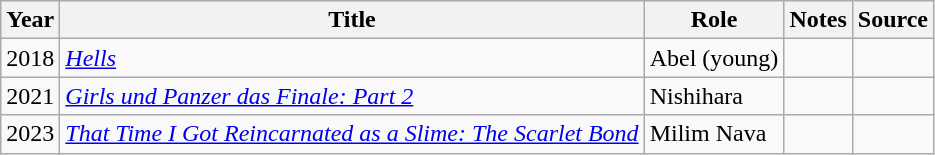<table class="wikitable sortable plainrowheaders">
<tr>
<th>Year</th>
<th>Title</th>
<th>Role</th>
<th class="unsortable">Notes</th>
<th class="unsortable">Source</th>
</tr>
<tr>
<td>2018</td>
<td><em><a href='#'>Hells</a></em></td>
<td>Abel (young)</td>
<td></td>
<td></td>
</tr>
<tr>
<td>2021</td>
<td><em><a href='#'>Girls und Panzer das Finale: Part 2</a></em></td>
<td>Nishihara</td>
<td></td>
<td></td>
</tr>
<tr>
<td>2023</td>
<td><a href='#'><em>That Time I Got Reincarnated as a Slime: The Scarlet Bond</em></a></td>
<td>Milim Nava</td>
<td></td>
<td></td>
</tr>
</table>
